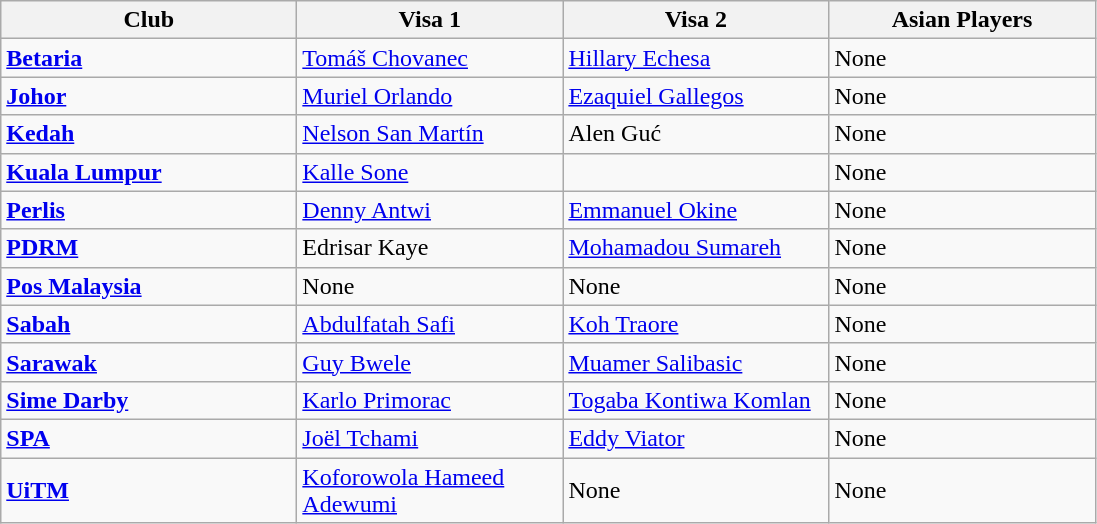<table class="wikitable">
<tr>
<th style="width:190px;">Club</th>
<th style="width:170px;">Visa 1</th>
<th style="width:170px;">Visa 2</th>
<th style="width:170px;">Asian Players</th>
</tr>
<tr style="vertical-align:top;">
<td><strong><a href='#'>Betaria</a></strong></td>
<td> <a href='#'>Tomáš Chovanec</a></td>
<td> <a href='#'>Hillary Echesa</a></td>
<td>None</td>
</tr>
<tr style="vertical-align:top;">
<td><strong><a href='#'>Johor</a></strong></td>
<td> <a href='#'>Muriel Orlando</a></td>
<td> <a href='#'>Ezaquiel Gallegos</a></td>
<td>None</td>
</tr>
<tr style="vertical-align:top;">
<td><strong><a href='#'>Kedah</a></strong></td>
<td> <a href='#'>Nelson San Martín</a></td>
<td> Alen Guć</td>
<td>None</td>
</tr>
<tr style="vertical-align:top;">
<td><strong><a href='#'>Kuala Lumpur</a></strong></td>
<td> <a href='#'>Kalle Sone</a></td>
<td></td>
<td>None</td>
</tr>
<tr style="vertical-align:top;">
<td><strong><a href='#'>Perlis</a></strong></td>
<td> <a href='#'>Denny Antwi</a></td>
<td> <a href='#'>Emmanuel Okine</a></td>
<td>None</td>
</tr>
<tr style="vertical-align:top;">
<td><strong><a href='#'>PDRM</a></strong></td>
<td> Edrisar Kaye</td>
<td> <a href='#'>Mohamadou Sumareh</a></td>
<td>None</td>
</tr>
<tr style="vertical-align:top;">
<td><strong><a href='#'>Pos Malaysia</a></strong></td>
<td>None</td>
<td>None</td>
<td>None</td>
</tr>
<tr style="vertical-align:top;">
<td><strong><a href='#'>Sabah</a></strong></td>
<td> <a href='#'>Abdulfatah Safi</a></td>
<td> <a href='#'>Koh Traore</a></td>
<td>None</td>
</tr>
<tr style="vertical-align:top;">
<td><strong><a href='#'>Sarawak</a></strong></td>
<td> <a href='#'>Guy Bwele</a></td>
<td> <a href='#'>Muamer Salibasic</a></td>
<td>None</td>
</tr>
<tr style="vertical-align:top;">
<td><strong><a href='#'>Sime Darby</a></strong></td>
<td> <a href='#'>Karlo Primorac</a></td>
<td> <a href='#'>Togaba Kontiwa Komlan</a></td>
<td>None</td>
</tr>
<tr style="vertical-align:top;">
<td><strong><a href='#'>SPA</a></strong></td>
<td> <a href='#'>Joël Tchami</a></td>
<td> <a href='#'>Eddy Viator</a></td>
<td>None</td>
</tr>
<tr>
<td><strong><a href='#'>UiTM</a></strong></td>
<td> <a href='#'>Koforowola Hameed Adewumi</a></td>
<td>None</td>
<td>None</td>
</tr>
</table>
